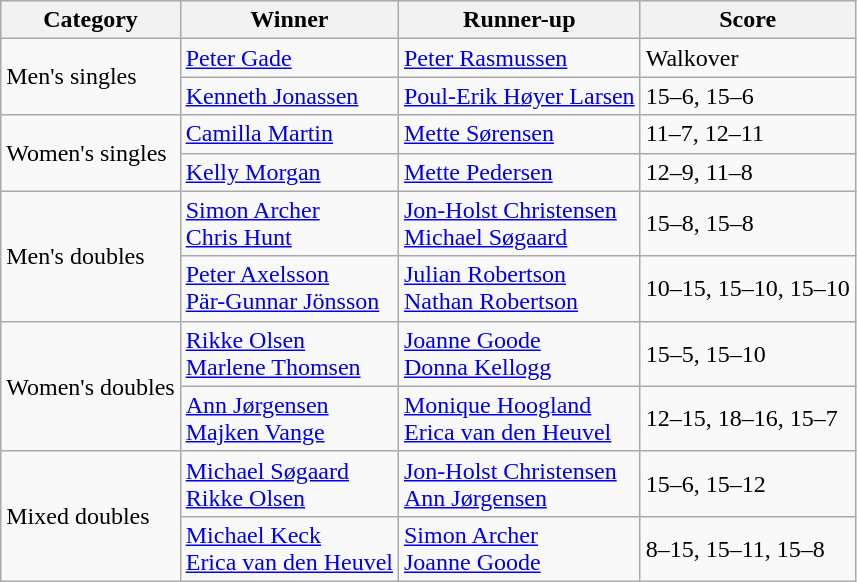<table class="wikitable">
<tr>
<th>Category</th>
<th>Winner</th>
<th>Runner-up</th>
<th>Score</th>
</tr>
<tr>
<td rowspan=2>Men's singles</td>
<td> <a href='#'>Peter Gade</a></td>
<td> <a href='#'>Peter Rasmussen</a></td>
<td>Walkover</td>
</tr>
<tr>
<td> <a href='#'>Kenneth Jonassen</a></td>
<td> <a href='#'>Poul-Erik Høyer Larsen</a></td>
<td>15–6, 15–6</td>
</tr>
<tr>
<td rowspan=2>Women's singles</td>
<td> <a href='#'>Camilla Martin</a></td>
<td> <a href='#'>Mette Sørensen</a></td>
<td>11–7, 12–11</td>
</tr>
<tr>
<td> <a href='#'>Kelly Morgan</a></td>
<td> <a href='#'>Mette Pedersen</a></td>
<td>12–9, 11–8</td>
</tr>
<tr>
<td rowspan=2>Men's doubles</td>
<td> <a href='#'>Simon Archer</a><br> <a href='#'>Chris Hunt</a></td>
<td> <a href='#'>Jon-Holst Christensen</a><br> <a href='#'>Michael Søgaard</a></td>
<td>15–8, 15–8</td>
</tr>
<tr>
<td> <a href='#'>Peter Axelsson</a><br> <a href='#'>Pär-Gunnar Jönsson</a></td>
<td> <a href='#'>Julian Robertson</a><br> <a href='#'>Nathan Robertson</a></td>
<td>10–15, 15–10, 15–10</td>
</tr>
<tr>
<td rowspan=2>Women's doubles</td>
<td> <a href='#'>Rikke Olsen</a><br>  <a href='#'>Marlene Thomsen</a></td>
<td> <a href='#'>Joanne Goode</a><br> <a href='#'>Donna Kellogg</a></td>
<td>15–5, 15–10</td>
</tr>
<tr>
<td> <a href='#'>Ann Jørgensen</a><br> <a href='#'>Majken Vange</a></td>
<td> <a href='#'>Monique Hoogland</a><br> <a href='#'>Erica van den Heuvel</a></td>
<td>12–15, 18–16, 15–7</td>
</tr>
<tr>
<td rowspan=2>Mixed doubles</td>
<td> <a href='#'>Michael Søgaard</a><br> <a href='#'>Rikke Olsen</a></td>
<td> <a href='#'>Jon-Holst Christensen</a><br> <a href='#'>Ann Jørgensen</a></td>
<td>15–6, 15–12</td>
</tr>
<tr>
<td> <a href='#'>Michael Keck</a><br> <a href='#'>Erica van den Heuvel</a></td>
<td> <a href='#'>Simon Archer</a><br> <a href='#'>Joanne Goode</a></td>
<td>8–15, 15–11, 15–8</td>
</tr>
</table>
